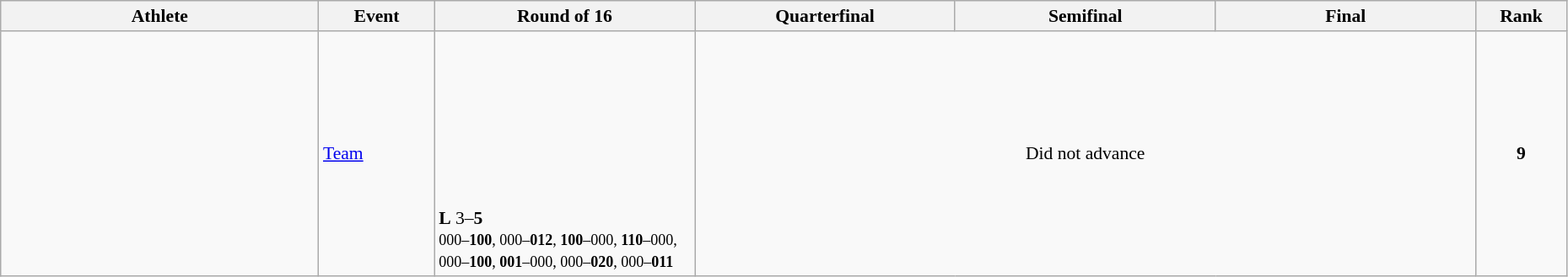<table class="wikitable" width="98%" style="text-align:left; font-size:90%">
<tr>
<th width="11%">Athlete</th>
<th width="4%">Event</th>
<th width="9%">Round of 16</th>
<th width="9%">Quarterfinal</th>
<th width="9%">Semifinal</th>
<th width="9%">Final</th>
<th width="3%">Rank</th>
</tr>
<tr>
<td><br><br><br><br><br><br><br></td>
<td><a href='#'>Team</a></td>
<td><br><br><br><br><br><br><br><br><strong>L</strong> 3–<strong>5</strong><br><small>000–<strong>100</strong>, 000–<strong>012</strong>, <strong>100</strong>–000, <strong>110</strong>–000, 000–<strong>100</strong>, <strong>001</strong>–000, 000–<strong>020</strong>, 000–<strong>011</strong></small></td>
<td align=center colspan=3>Did not advance</td>
<td align=center><strong>9</strong></td>
</tr>
</table>
